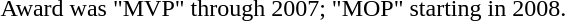<table>
<tr>
<td> Award was "MVP" through 2007; "MOP" starting in 2008.</td>
</tr>
</table>
